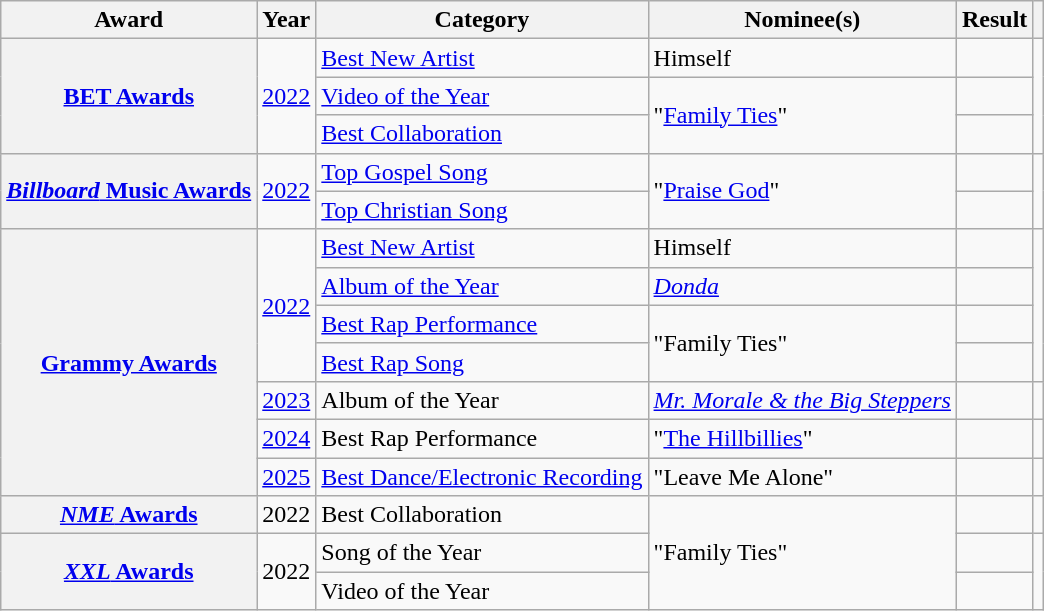<table class="wikitable sortable plainrowheaders">
<tr>
<th scope="col">Award</th>
<th scope="col">Year</th>
<th scope="col">Category</th>
<th scope="col">Nominee(s)</th>
<th scope="col">Result</th>
<th scope="col" class="unsortable"></th>
</tr>
<tr>
<th scope="row" rowspan="3"><a href='#'>BET Awards</a></th>
<td rowspan="3"><a href='#'>2022</a></td>
<td><a href='#'>Best New Artist</a></td>
<td>Himself</td>
<td></td>
<td rowspan="3"></td>
</tr>
<tr>
<td><a href='#'>Video of the Year</a></td>
<td rowspan="2">"<a href='#'>Family Ties</a>" </td>
<td></td>
</tr>
<tr>
<td><a href='#'>Best Collaboration</a></td>
<td></td>
</tr>
<tr>
<th scope="row" rowspan="2"><a href='#'><em>Billboard</em> Music Awards</a></th>
<td rowspan="2"><a href='#'>2022</a></td>
<td><a href='#'>Top Gospel Song</a></td>
<td rowspan="2">"<a href='#'>Praise God</a>" </td>
<td></td>
<td rowspan="2"></td>
</tr>
<tr>
<td><a href='#'>Top Christian Song</a></td>
<td></td>
</tr>
<tr>
<th scope="row" rowspan="7"><a href='#'>Grammy Awards</a></th>
<td rowspan="4"><a href='#'>2022</a></td>
<td><a href='#'>Best New Artist</a></td>
<td>Himself</td>
<td></td>
<td rowspan="4"></td>
</tr>
<tr>
<td><a href='#'>Album of the Year</a></td>
<td><em><a href='#'>Donda</a></em> </td>
<td></td>
</tr>
<tr>
<td><a href='#'>Best Rap Performance</a></td>
<td rowspan="2">"Family Ties" </td>
<td></td>
</tr>
<tr>
<td><a href='#'>Best Rap Song</a></td>
<td></td>
</tr>
<tr>
<td><a href='#'>2023</a></td>
<td>Album of the Year</td>
<td><em><a href='#'>Mr. Morale & the Big Steppers</a></em> </td>
<td></td>
<td></td>
</tr>
<tr>
<td><a href='#'>2024</a></td>
<td>Best Rap Performance</td>
<td>"<a href='#'>The Hillbillies</a>" </td>
<td></td>
<td></td>
</tr>
<tr>
<td><a href='#'>2025</a></td>
<td><a href='#'>Best Dance/Electronic Recording</a></td>
<td>"Leave Me Alone" </td>
<td></td>
<td></td>
</tr>
<tr>
<th scope="row"><a href='#'><em>NME</em> Awards</a></th>
<td>2022</td>
<td>Best Collaboration</td>
<td rowspan="3">"Family Ties" </td>
<td></td>
<td></td>
</tr>
<tr>
<th scope="row" rowspan="2"><a href='#'><em>XXL</em> Awards</a></th>
<td rowspan="2">2022</td>
<td>Song of the Year</td>
<td></td>
<td rowspan="2"></td>
</tr>
<tr>
<td>Video of the Year</td>
<td></td>
</tr>
</table>
